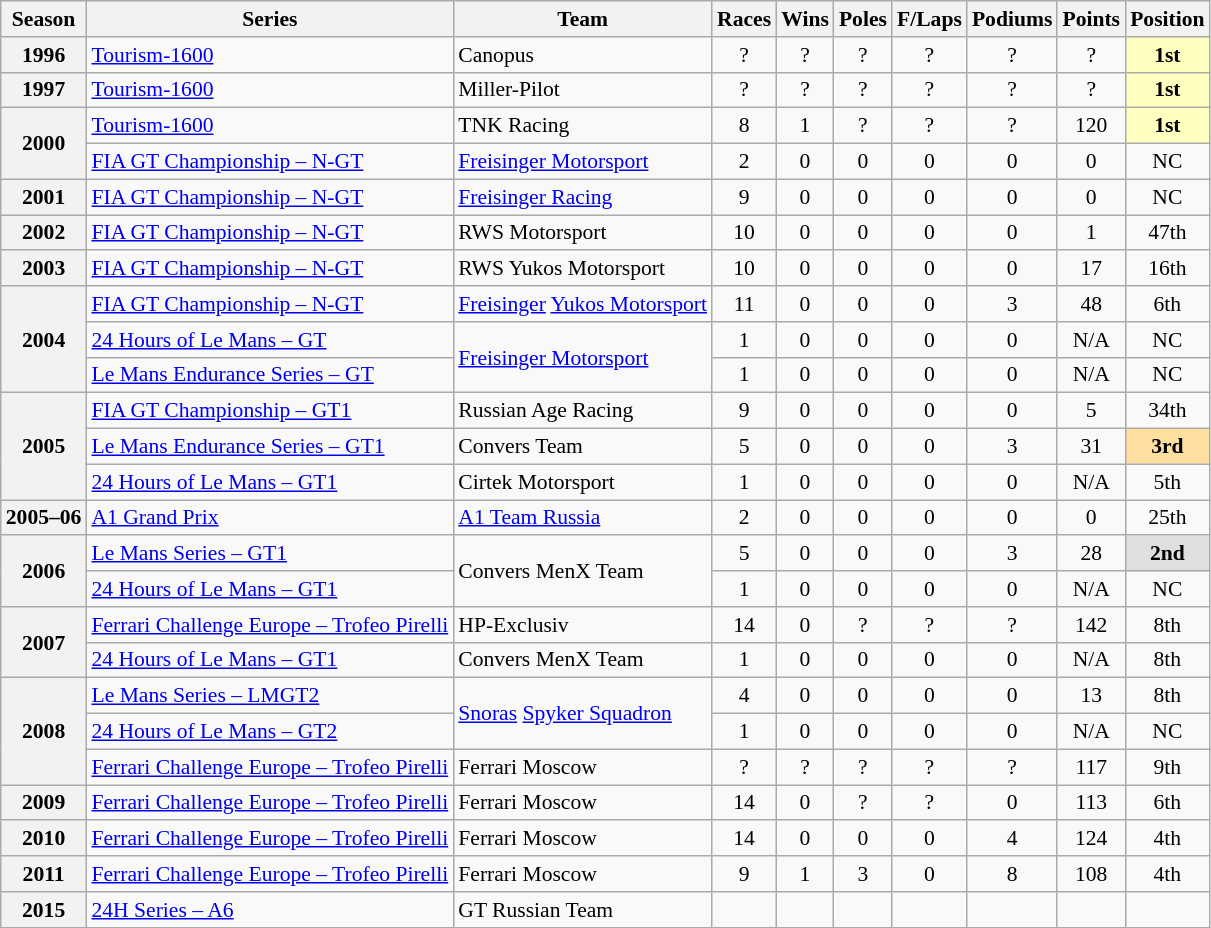<table class="wikitable" style="font-size: 90%; text-align:center">
<tr>
<th>Season</th>
<th>Series</th>
<th>Team</th>
<th>Races</th>
<th>Wins</th>
<th>Poles</th>
<th>F/Laps</th>
<th>Podiums</th>
<th>Points</th>
<th>Position</th>
</tr>
<tr>
<th>1996</th>
<td align=left><a href='#'>Tourism-1600</a></td>
<td align=left>Canopus</td>
<td>?</td>
<td>?</td>
<td>?</td>
<td>?</td>
<td>?</td>
<td>?</td>
<td style="background:#FFFFBF;"><strong>1st</strong></td>
</tr>
<tr>
<th>1997</th>
<td align=left><a href='#'>Tourism-1600</a></td>
<td align=left>Miller-Pilot</td>
<td>?</td>
<td>?</td>
<td>?</td>
<td>?</td>
<td>?</td>
<td>?</td>
<td style="background:#FFFFBF;"><strong>1st</strong></td>
</tr>
<tr>
<th rowspan=2>2000</th>
<td align=left><a href='#'>Tourism-1600</a></td>
<td align=left>TNK Racing</td>
<td>8</td>
<td>1</td>
<td>?</td>
<td>?</td>
<td>?</td>
<td>120</td>
<td style="background:#FFFFBF;"><strong>1st</strong></td>
</tr>
<tr>
<td align=left><a href='#'>FIA GT Championship – N-GT</a></td>
<td align=left><a href='#'>Freisinger Motorsport</a></td>
<td>2</td>
<td>0</td>
<td>0</td>
<td>0</td>
<td>0</td>
<td>0</td>
<td>NC</td>
</tr>
<tr>
<th>2001</th>
<td align=left><a href='#'>FIA GT Championship – N-GT</a></td>
<td align=left><a href='#'>Freisinger Racing</a></td>
<td>9</td>
<td>0</td>
<td>0</td>
<td>0</td>
<td>0</td>
<td>0</td>
<td>NC</td>
</tr>
<tr>
<th>2002</th>
<td align=left><a href='#'>FIA GT Championship – N-GT</a></td>
<td align=left>RWS Motorsport</td>
<td>10</td>
<td>0</td>
<td>0</td>
<td>0</td>
<td>0</td>
<td>1</td>
<td>47th</td>
</tr>
<tr>
<th>2003</th>
<td align=left><a href='#'>FIA GT Championship – N-GT</a></td>
<td align=left>RWS Yukos Motorsport</td>
<td>10</td>
<td>0</td>
<td>0</td>
<td>0</td>
<td>0</td>
<td>17</td>
<td>16th</td>
</tr>
<tr>
<th rowspan=3>2004</th>
<td align=left><a href='#'>FIA GT Championship – N-GT</a></td>
<td align=left><a href='#'>Freisinger</a> <a href='#'>Yukos Motorsport</a></td>
<td>11</td>
<td>0</td>
<td>0</td>
<td>0</td>
<td>3</td>
<td>48</td>
<td>6th</td>
</tr>
<tr>
<td align=left><a href='#'>24 Hours of Le Mans – GT</a></td>
<td align=left rowspan=2><a href='#'>Freisinger Motorsport</a></td>
<td>1</td>
<td>0</td>
<td>0</td>
<td>0</td>
<td>0</td>
<td>N/A</td>
<td>NC</td>
</tr>
<tr>
<td align=left><a href='#'>Le Mans Endurance Series – GT</a></td>
<td>1</td>
<td>0</td>
<td>0</td>
<td>0</td>
<td>0</td>
<td>N/A</td>
<td>NC</td>
</tr>
<tr>
<th rowspan=3>2005</th>
<td align=left><a href='#'>FIA GT Championship – GT1</a></td>
<td align=left>Russian Age Racing</td>
<td>9</td>
<td>0</td>
<td>0</td>
<td>0</td>
<td>0</td>
<td>5</td>
<td>34th</td>
</tr>
<tr>
<td align=left><a href='#'>Le Mans Endurance Series – GT1</a></td>
<td align=left>Convers Team</td>
<td>5</td>
<td>0</td>
<td>0</td>
<td>0</td>
<td>3</td>
<td>31</td>
<td style="background:#FFDF9F;"><strong>3rd</strong></td>
</tr>
<tr>
<td align=left><a href='#'>24 Hours of Le Mans – GT1</a></td>
<td align=left>Cirtek Motorsport</td>
<td>1</td>
<td>0</td>
<td>0</td>
<td>0</td>
<td>0</td>
<td>N/A</td>
<td>5th</td>
</tr>
<tr>
<th>2005–06</th>
<td align=left><a href='#'>A1 Grand Prix</a></td>
<td align=left><a href='#'>A1 Team Russia</a></td>
<td>2</td>
<td>0</td>
<td>0</td>
<td>0</td>
<td>0</td>
<td>0</td>
<td>25th</td>
</tr>
<tr>
<th rowspan=2>2006</th>
<td align=left><a href='#'>Le Mans Series – GT1</a></td>
<td align=left rowspan=2>Convers MenX Team</td>
<td>5</td>
<td>0</td>
<td>0</td>
<td>0</td>
<td>3</td>
<td>28</td>
<td style="background:#DFDFDF;"><strong>2nd</strong></td>
</tr>
<tr>
<td align=left><a href='#'>24 Hours of Le Mans – GT1</a></td>
<td>1</td>
<td>0</td>
<td>0</td>
<td>0</td>
<td>0</td>
<td>N/A</td>
<td>NC</td>
</tr>
<tr>
<th rowspan=2>2007</th>
<td align=left><a href='#'>Ferrari Challenge Europe – Trofeo Pirelli</a></td>
<td align=left>HP-Exclusiv</td>
<td>14</td>
<td>0</td>
<td>?</td>
<td>?</td>
<td>?</td>
<td>142</td>
<td>8th</td>
</tr>
<tr>
<td align=left><a href='#'>24 Hours of Le Mans – GT1</a></td>
<td align=left>Convers MenX Team</td>
<td>1</td>
<td>0</td>
<td>0</td>
<td>0</td>
<td>0</td>
<td>N/A</td>
<td>8th</td>
</tr>
<tr>
<th rowspan=3>2008</th>
<td align=left><a href='#'>Le Mans Series – LMGT2</a></td>
<td align=left rowspan=2><a href='#'>Snoras</a> <a href='#'>Spyker Squadron</a></td>
<td>4</td>
<td>0</td>
<td>0</td>
<td>0</td>
<td>0</td>
<td>13</td>
<td>8th</td>
</tr>
<tr>
<td align=left><a href='#'>24 Hours of Le Mans – GT2</a></td>
<td>1</td>
<td>0</td>
<td>0</td>
<td>0</td>
<td>0</td>
<td>N/A</td>
<td>NC</td>
</tr>
<tr>
<td align=left><a href='#'>Ferrari Challenge Europe – Trofeo Pirelli</a></td>
<td align=left>Ferrari Moscow</td>
<td>?</td>
<td>?</td>
<td>?</td>
<td>?</td>
<td>?</td>
<td>117</td>
<td>9th</td>
</tr>
<tr>
<th>2009</th>
<td align=left><a href='#'>Ferrari Challenge Europe – Trofeo Pirelli</a></td>
<td align=left>Ferrari Moscow</td>
<td>14</td>
<td>0</td>
<td>?</td>
<td>?</td>
<td>0</td>
<td>113</td>
<td>6th</td>
</tr>
<tr>
<th>2010</th>
<td align=left><a href='#'>Ferrari Challenge Europe – Trofeo Pirelli</a></td>
<td align=left>Ferrari Moscow</td>
<td>14</td>
<td>0</td>
<td>0</td>
<td>0</td>
<td>4</td>
<td>124</td>
<td>4th</td>
</tr>
<tr>
<th>2011</th>
<td align=left><a href='#'>Ferrari Challenge Europe – Trofeo Pirelli</a></td>
<td align=left>Ferrari Moscow</td>
<td>9</td>
<td>1</td>
<td>3</td>
<td>0</td>
<td>8</td>
<td>108</td>
<td>4th</td>
</tr>
<tr>
<th>2015</th>
<td align=left><a href='#'>24H Series – A6</a></td>
<td align=left>GT Russian Team</td>
<td></td>
<td></td>
<td></td>
<td></td>
<td></td>
<td></td>
<td></td>
</tr>
</table>
